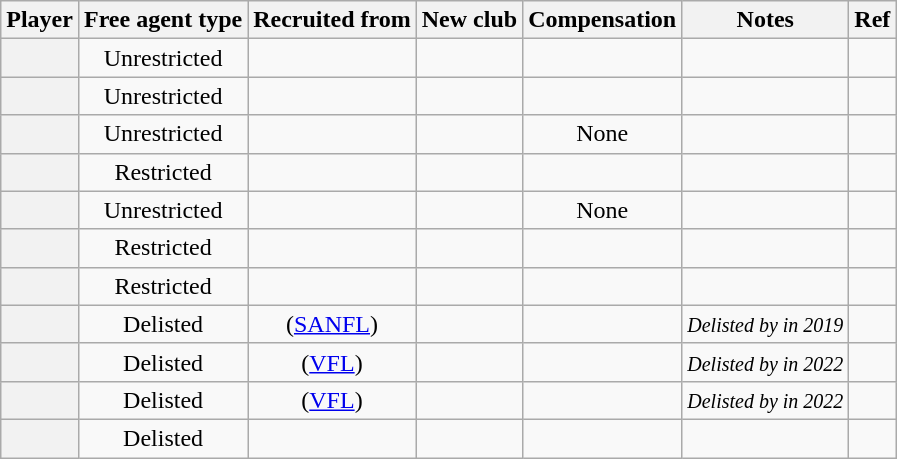<table class="wikitable plainrowheaders sortable" style="text-align:center;">
<tr>
<th scope="col">Player</th>
<th scope="col">Free agent type</th>
<th scope="col">Recruited from</th>
<th scope="col">New club</th>
<th scope="col">Compensation</th>
<th scope="col">Notes</th>
<th scope="col" class="unsortable">Ref</th>
</tr>
<tr>
<th scope="row"><strong></strong></th>
<td>Unrestricted</td>
<td></td>
<td></td>
<td></td>
<td></td>
<td></td>
</tr>
<tr>
<th scope="row"><strong></strong></th>
<td>Unrestricted</td>
<td></td>
<td></td>
<td></td>
<td></td>
<td></td>
</tr>
<tr>
<th scope="row"><strong></strong></th>
<td>Unrestricted</td>
<td></td>
<td></td>
<td>None</td>
<td></td>
<td></td>
</tr>
<tr>
<th scope="row"><strong></strong></th>
<td>Restricted</td>
<td></td>
<td></td>
<td></td>
<td></td>
<td></td>
</tr>
<tr>
<th scope="row"><strong></strong></th>
<td>Unrestricted</td>
<td></td>
<td></td>
<td>None</td>
<td></td>
<td></td>
</tr>
<tr>
<th scope="row"><strong></strong></th>
<td>Restricted</td>
<td></td>
<td></td>
<td></td>
<td></td>
<td></td>
</tr>
<tr>
<th scope="row"><strong></strong></th>
<td>Restricted</td>
<td></td>
<td></td>
<td></td>
<td></td>
<td></td>
</tr>
<tr>
<th scope="row"><strong></strong></th>
<td>Delisted</td>
<td> (<a href='#'>SANFL</a>)</td>
<td></td>
<td></td>
<td><small><em>Delisted by  in 2019</em></small></td>
<td></td>
</tr>
<tr>
<th scope="row"><strong></strong></th>
<td>Delisted</td>
<td> (<a href='#'>VFL</a>)</td>
<td></td>
<td></td>
<td><em><small>Delisted by  in 2022</small></em></td>
<td></td>
</tr>
<tr>
<th scope="row"><strong></strong></th>
<td>Delisted</td>
<td> (<a href='#'>VFL</a>)</td>
<td></td>
<td></td>
<td><em><small>Delisted by  in 2022</small></em></td>
<td></td>
</tr>
<tr>
<th scope="row"><strong></strong></th>
<td>Delisted</td>
<td></td>
<td></td>
<td></td>
<td></td>
<td></td>
</tr>
</table>
